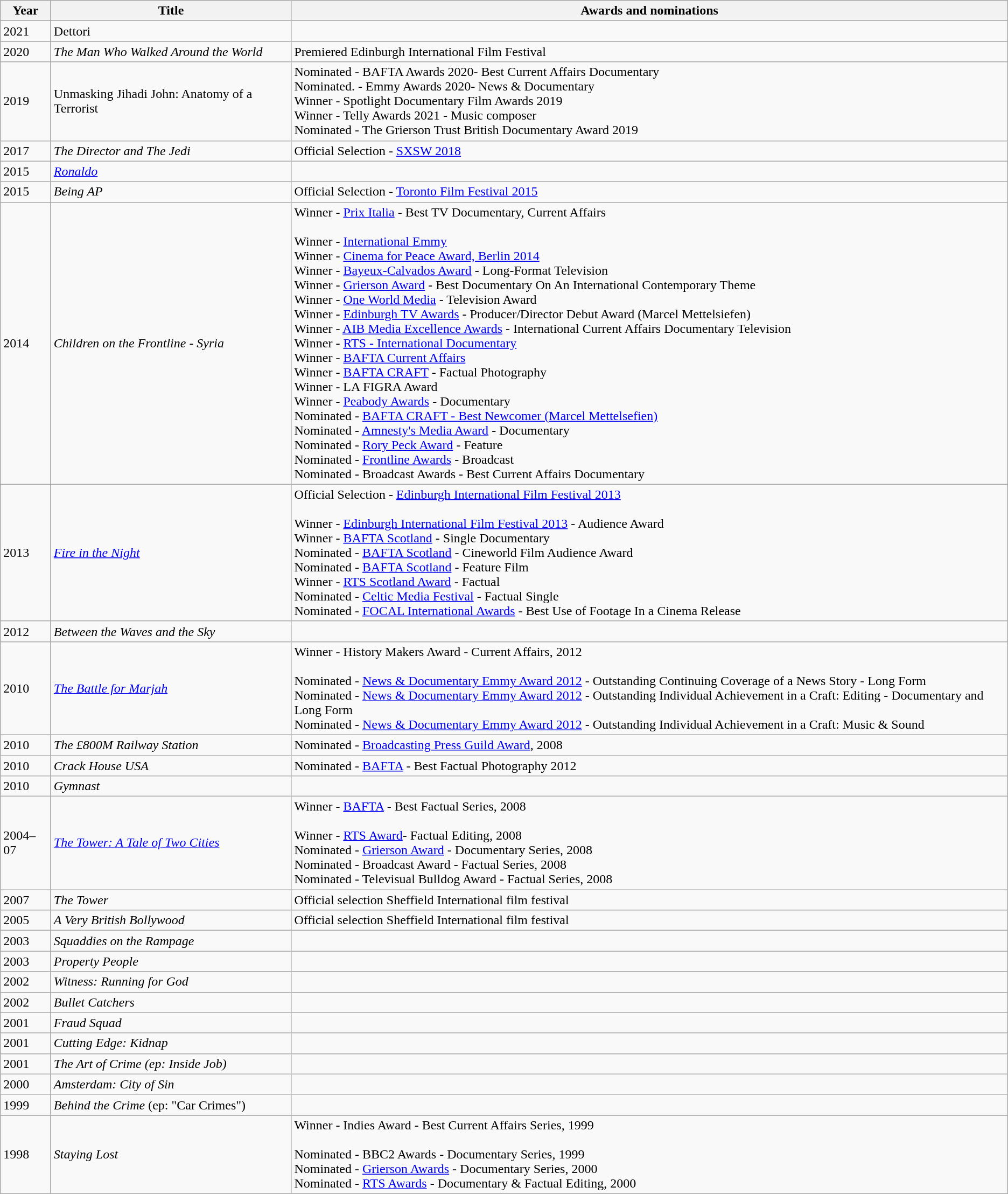<table class="wikitable sortable">
<tr>
<th>Year</th>
<th>Title</th>
<th>Awards and nominations</th>
</tr>
<tr>
<td>2021</td>
<td>Dettori</td>
<td></td>
</tr>
<tr>
<td>2020</td>
<td><em>The Man Who Walked Around the World</em></td>
<td>Premiered Edinburgh International Film Festival</td>
</tr>
<tr>
<td>2019</td>
<td>Unmasking Jihadi John: Anatomy of a Terrorist</td>
<td>Nominated - BAFTA Awards 2020-  Best Current Affairs Documentary<br>Nominated. - Emmy Awards 2020- News & Documentary<br>Winner - Spotlight Documentary Film Awards 2019<br>Winner - Telly Awards 2021 - Music composer<br>Nominated - The Grierson Trust British Documentary Award 2019</td>
</tr>
<tr>
<td>2017</td>
<td><em>The Director and The Jedi</em></td>
<td>Official Selection - <a href='#'>SXSW 2018</a></td>
</tr>
<tr>
<td>2015</td>
<td><em><a href='#'>Ronaldo</a></em></td>
<td></td>
</tr>
<tr>
<td>2015</td>
<td><em>Being AP</em></td>
<td>Official Selection - <a href='#'>Toronto Film Festival 2015</a></td>
</tr>
<tr>
<td>2014</td>
<td><em>Children on the Frontline - Syria</em></td>
<td>Winner - <a href='#'>Prix Italia</a> - Best TV Documentary, Current Affairs<br><br>Winner - <a href='#'>International Emmy</a><br>Winner - <a href='#'>Cinema for Peace Award, Berlin 2014</a><br>Winner - <a href='#'>Bayeux-Calvados Award</a> - Long-Format Television<br>Winner - <a href='#'>Grierson Award</a> - Best Documentary On An International Contemporary Theme<br>Winner - <a href='#'>One World Media</a> - Television Award<br>Winner - <a href='#'>Edinburgh TV Awards</a> - Producer/Director Debut Award (Marcel Mettelsiefen)<br>Winner - <a href='#'>AIB Media Excellence Awards</a> - International Current Affairs Documentary Television<br>Winner - <a href='#'>RTS - International Documentary</a><br>Winner - <a href='#'>BAFTA Current Affairs</a><br>Winner - <a href='#'>BAFTA CRAFT</a> - Factual Photography<br>Winner - LA FIGRA Award<br>Winner - <a href='#'>Peabody Awards</a> - Documentary<br>Nominated - <a href='#'>BAFTA CRAFT - Best Newcomer (Marcel Mettelsefien)</a><br>Nominated - <a href='#'>Amnesty's Media Award</a> - Documentary<br>Nominated - <a href='#'>Rory Peck Award</a> - Feature<br>Nominated - <a href='#'>Frontline Awards</a> - Broadcast<br>Nominated - Broadcast Awards - Best Current Affairs Documentary</td>
</tr>
<tr>
<td>2013</td>
<td><em><a href='#'>Fire in the Night</a></em></td>
<td>Official Selection - <a href='#'>Edinburgh International Film Festival 2013</a><br><br>Winner - <a href='#'>Edinburgh International Film Festival 2013</a> - Audience Award<br>Winner - <a href='#'>BAFTA Scotland</a> - Single Documentary<br>Nominated - <a href='#'>BAFTA Scotland</a> - Cineworld Film Audience Award<br>Nominated - <a href='#'>BAFTA Scotland</a> - Feature Film<br>Winner - <a href='#'>RTS Scotland Award</a> - Factual<br>Nominated - <a href='#'>Celtic Media Festival</a> - Factual Single<br>Nominated - <a href='#'>FOCAL International Awards</a> - Best Use of Footage In a Cinema Release</td>
</tr>
<tr>
<td>2012</td>
<td><em>Between the Waves and the Sky</em></td>
<td></td>
</tr>
<tr>
<td>2010</td>
<td><em><a href='#'>The Battle for Marjah</a></em></td>
<td>Winner - History Makers Award - Current Affairs, 2012<br><br>Nominated - <a href='#'>News & Documentary Emmy Award 2012</a> - Outstanding Continuing Coverage of a News Story - Long Form<br>Nominated - <a href='#'>News & Documentary Emmy Award 2012</a> - Outstanding Individual Achievement in a Craft: Editing - Documentary and Long Form<br>Nominated - <a href='#'>News & Documentary Emmy Award 2012</a> - Outstanding Individual Achievement in a Craft: Music & Sound</td>
</tr>
<tr>
<td>2010</td>
<td><em>The £800M Railway Station</em></td>
<td>Nominated - <a href='#'>Broadcasting Press Guild Award</a>, 2008</td>
</tr>
<tr>
<td>2010</td>
<td><em>Crack House USA</em></td>
<td>Nominated - <a href='#'>BAFTA</a> - Best Factual Photography 2012</td>
</tr>
<tr>
<td>2010</td>
<td><em>Gymnast</em></td>
<td></td>
</tr>
<tr>
<td>2004–07</td>
<td><em><a href='#'>The Tower: A Tale of Two Cities</a></em></td>
<td>Winner - <a href='#'>BAFTA</a> - Best Factual Series, 2008<br><br>Winner - <a href='#'>RTS Award</a>- Factual Editing, 2008<br>Nominated - <a href='#'>Grierson Award</a> - Documentary Series, 2008<br>Nominated - Broadcast Award - Factual Series, 2008<br>Nominated - Televisual Bulldog Award - Factual Series, 2008</td>
</tr>
<tr>
<td>2007</td>
<td><em>The Tower</em></td>
<td>Official selection Sheffield International film festival</td>
</tr>
<tr>
<td>2005</td>
<td><em>A Very British Bollywood</em></td>
<td>Official selection Sheffield International film festival</td>
</tr>
<tr>
<td>2003</td>
<td><em>Squaddies on the Rampage</em></td>
<td></td>
</tr>
<tr>
<td>2003</td>
<td><em>Property People</em></td>
<td></td>
</tr>
<tr>
<td>2002</td>
<td><em>Witness: Running for God</em></td>
<td></td>
</tr>
<tr>
<td>2002</td>
<td><em>Bullet Catchers</em></td>
<td></td>
</tr>
<tr>
<td>2001</td>
<td><em>Fraud Squad</em></td>
<td></td>
</tr>
<tr>
<td>2001</td>
<td><em>Cutting Edge: Kidnap</em></td>
<td></td>
</tr>
<tr>
<td>2001</td>
<td><em>The Art of Crime (ep: Inside Job)</em></td>
<td></td>
</tr>
<tr>
<td>2000</td>
<td><em>Amsterdam: City of Sin</em></td>
<td></td>
</tr>
<tr>
<td>1999</td>
<td><em>Behind the Crime</em> (ep: "Car Crimes")</td>
<td></td>
</tr>
<tr>
</tr>
<tr>
<td>1998</td>
<td><em>Staying Lost</em></td>
<td>Winner - Indies Award - Best Current Affairs Series, 1999<br><br>Nominated - BBC2 Awards - Documentary Series, 1999<br>Nominated - <a href='#'>Grierson Awards</a> - Documentary Series, 2000<br>Nominated - <a href='#'>RTS Awards</a> - Documentary & Factual Editing, 2000</td>
</tr>
</table>
